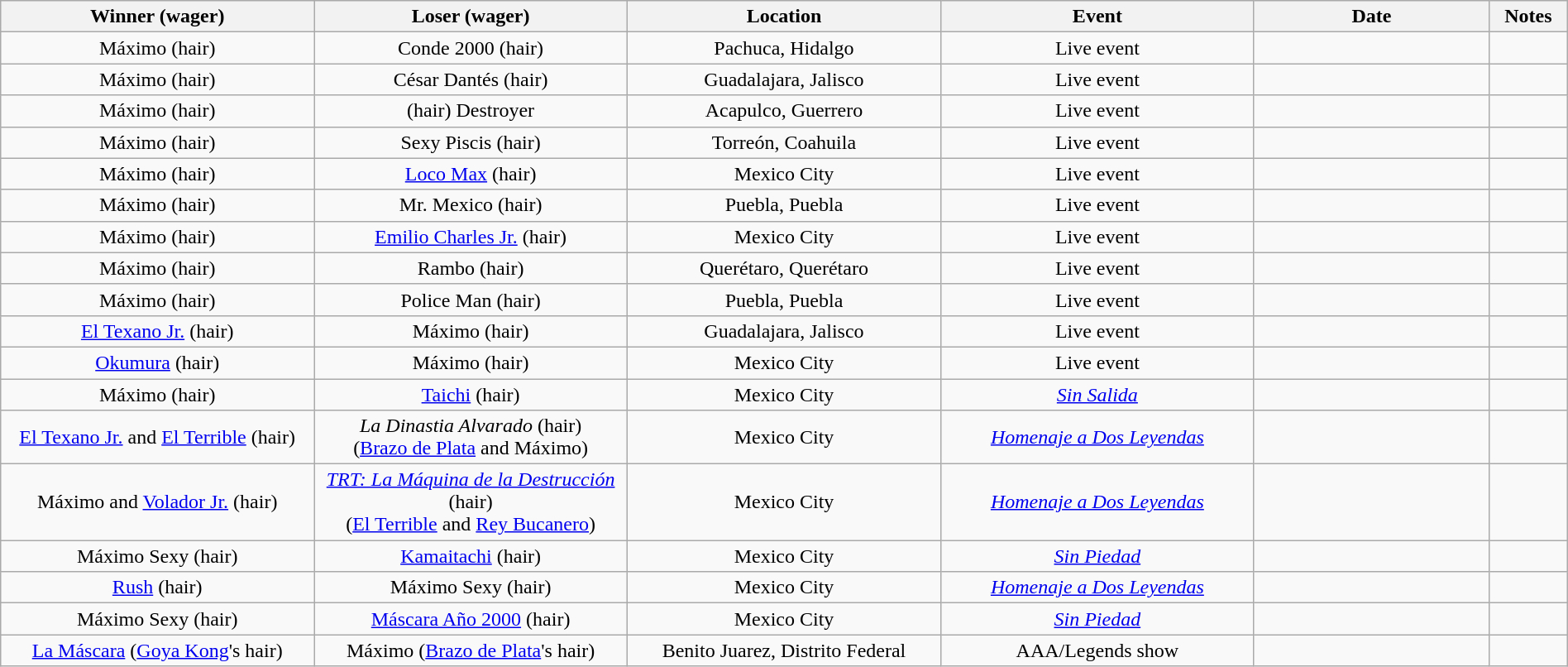<table class="wikitable sortable" width=100%  style="text-align: center">
<tr>
<th width=20% scope="col">Winner (wager)</th>
<th width=20% scope="col">Loser (wager)</th>
<th width=20% scope="col">Location</th>
<th width=20% scope="col">Event</th>
<th width=15% scope="col">Date</th>
<th class="unsortable" width=5% scope="col">Notes</th>
</tr>
<tr>
<td>Máximo  (hair)</td>
<td>Conde 2000 (hair)</td>
<td>Pachuca, Hidalgo</td>
<td>Live event</td>
<td></td>
<td></td>
</tr>
<tr>
<td>Máximo (hair)</td>
<td>César Dantés (hair)</td>
<td>Guadalajara, Jalisco</td>
<td>Live event</td>
<td></td>
<td></td>
</tr>
<tr>
<td>Máximo  (hair)</td>
<td>(hair) Destroyer</td>
<td>Acapulco, Guerrero</td>
<td>Live event</td>
<td></td>
<td></td>
</tr>
<tr>
<td>Máximo (hair)</td>
<td>Sexy Piscis (hair)</td>
<td>Torreón, Coahuila</td>
<td>Live event</td>
<td></td>
<td></td>
</tr>
<tr>
<td>Máximo (hair)</td>
<td><a href='#'>Loco Max</a> (hair)</td>
<td>Mexico City</td>
<td>Live event</td>
<td></td>
<td></td>
</tr>
<tr>
<td>Máximo (hair)</td>
<td>Mr. Mexico (hair)</td>
<td>Puebla, Puebla</td>
<td>Live event</td>
<td></td>
<td></td>
</tr>
<tr>
<td>Máximo (hair)</td>
<td><a href='#'>Emilio Charles Jr.</a> (hair)</td>
<td>Mexico City</td>
<td>Live event</td>
<td></td>
<td></td>
</tr>
<tr>
<td>Máximo (hair)</td>
<td>Rambo (hair)</td>
<td>Querétaro, Querétaro</td>
<td>Live event</td>
<td></td>
<td></td>
</tr>
<tr>
<td>Máximo (hair)</td>
<td>Police Man (hair)</td>
<td>Puebla, Puebla</td>
<td>Live event</td>
<td></td>
<td></td>
</tr>
<tr>
<td><a href='#'>El Texano Jr.</a>  (hair)</td>
<td>Máximo (hair)</td>
<td>Guadalajara, Jalisco</td>
<td>Live event</td>
<td></td>
<td></td>
</tr>
<tr>
<td><a href='#'>Okumura</a> (hair)</td>
<td>Máximo (hair)</td>
<td>Mexico City</td>
<td>Live event</td>
<td></td>
<td></td>
</tr>
<tr>
<td>Máximo (hair)</td>
<td><a href='#'>Taichi</a> (hair)</td>
<td>Mexico City</td>
<td><em><a href='#'>Sin Salida</a></em></td>
<td></td>
<td></td>
</tr>
<tr>
<td><a href='#'>El Texano Jr.</a> and <a href='#'>El Terrible</a> (hair)</td>
<td><em>La Dinastia Alvarado</em> (hair)<br>(<a href='#'>Brazo de Plata</a> and Máximo)</td>
<td>Mexico City</td>
<td><em><a href='#'>Homenaje a Dos Leyendas</a></em></td>
<td></td>
<td></td>
</tr>
<tr>
<td>Máximo and <a href='#'>Volador Jr.</a> (hair)</td>
<td><em><a href='#'>TRT: La Máquina de la Destrucción</a></em> (hair)<br>(<a href='#'>El Terrible</a> and <a href='#'>Rey Bucanero</a>)</td>
<td>Mexico City</td>
<td><em><a href='#'>Homenaje a Dos Leyendas</a></em></td>
<td></td>
<td></td>
</tr>
<tr>
<td>Máximo Sexy (hair)</td>
<td><a href='#'>Kamaitachi</a> (hair)</td>
<td>Mexico City</td>
<td><em><a href='#'>Sin Piedad</a></em></td>
<td></td>
<td></td>
</tr>
<tr>
<td><a href='#'>Rush</a> (hair)</td>
<td>Máximo Sexy (hair)</td>
<td>Mexico City</td>
<td><em><a href='#'>Homenaje a Dos Leyendas</a></em></td>
<td></td>
<td></td>
</tr>
<tr>
<td>Máximo Sexy (hair)</td>
<td><a href='#'>Máscara Año 2000</a> (hair)</td>
<td>Mexico City</td>
<td><em><a href='#'>Sin Piedad</a></em></td>
<td></td>
<td></td>
</tr>
<tr>
<td><a href='#'>La Máscara</a> (<a href='#'>Goya Kong</a>'s hair)</td>
<td>Máximo (<a href='#'>Brazo de Plata</a>'s hair)</td>
<td>Benito Juarez, Distrito Federal</td>
<td>AAA/Legends show</td>
<td></td>
<td></td>
</tr>
</table>
